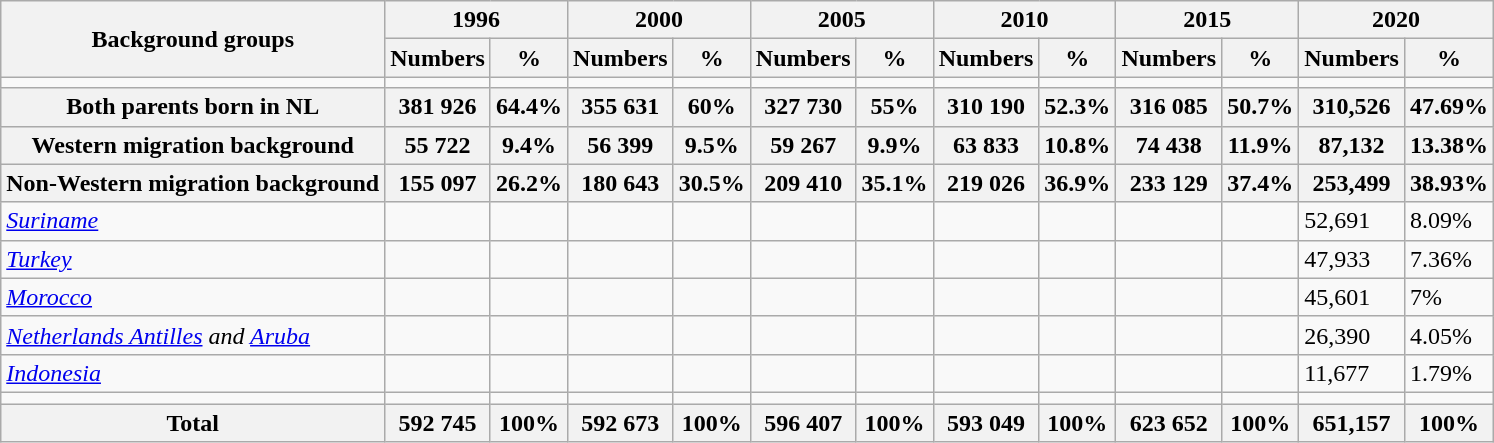<table class="wikitable">
<tr>
<th rowspan="2">Background groups</th>
<th colspan="2">1996</th>
<th colspan="2">2000</th>
<th colspan="2">2005</th>
<th colspan="2">2010</th>
<th colspan="2">2015</th>
<th colspan="2">2020</th>
</tr>
<tr>
<th>Numbers</th>
<th>%</th>
<th>Numbers</th>
<th>%</th>
<th>Numbers</th>
<th>%</th>
<th>Numbers</th>
<th>%</th>
<th>Numbers</th>
<th>%</th>
<th>Numbers</th>
<th>%</th>
</tr>
<tr>
<td></td>
<td></td>
<td></td>
<td></td>
<td></td>
<td></td>
<td></td>
<td></td>
<td></td>
<td></td>
<td></td>
<td></td>
<td></td>
</tr>
<tr>
<th>Both parents born in NL</th>
<th>381 926</th>
<th>64.4%</th>
<th>355 631</th>
<th>60%</th>
<th>327 730</th>
<th>55%</th>
<th>310 190</th>
<th>52.3%</th>
<th>316 085</th>
<th>50.7%</th>
<th>310,526</th>
<th>47.69%</th>
</tr>
<tr>
<th>Western migration background</th>
<th>55 722</th>
<th>9.4%</th>
<th>56 399</th>
<th>9.5%</th>
<th>59 267</th>
<th>9.9%</th>
<th>63 833</th>
<th>10.8%</th>
<th>74 438</th>
<th>11.9%</th>
<th>87,132</th>
<th>13.38%</th>
</tr>
<tr>
<th>Non-Western migration background</th>
<th>155 097</th>
<th>26.2%</th>
<th>180 643</th>
<th>30.5%</th>
<th>209 410</th>
<th>35.1%</th>
<th>219 026</th>
<th>36.9%</th>
<th>233 129</th>
<th>37.4%</th>
<th>253,499</th>
<th>38.93%</th>
</tr>
<tr>
<td><em><a href='#'>Suriname</a></em></td>
<td></td>
<td></td>
<td></td>
<td></td>
<td></td>
<td></td>
<td></td>
<td></td>
<td></td>
<td></td>
<td>52,691</td>
<td>8.09%</td>
</tr>
<tr>
<td><em><a href='#'>Turkey</a></em></td>
<td></td>
<td></td>
<td></td>
<td></td>
<td></td>
<td></td>
<td></td>
<td></td>
<td></td>
<td></td>
<td>47,933</td>
<td>7.36%</td>
</tr>
<tr>
<td><em><a href='#'>Morocco</a></em></td>
<td></td>
<td></td>
<td></td>
<td></td>
<td></td>
<td></td>
<td></td>
<td></td>
<td></td>
<td></td>
<td>45,601</td>
<td>7%</td>
</tr>
<tr>
<td><em><a href='#'>Netherlands Antilles</a> and <a href='#'>Aruba</a></em></td>
<td></td>
<td></td>
<td></td>
<td></td>
<td></td>
<td></td>
<td></td>
<td></td>
<td></td>
<td></td>
<td>26,390</td>
<td>4.05%</td>
</tr>
<tr>
<td><em><a href='#'>Indonesia</a></em></td>
<td></td>
<td></td>
<td></td>
<td></td>
<td></td>
<td></td>
<td></td>
<td></td>
<td></td>
<td></td>
<td>11,677</td>
<td>1.79%</td>
</tr>
<tr>
<td></td>
<td></td>
<td></td>
<td></td>
<td></td>
<td></td>
<td></td>
<td></td>
<td></td>
<td></td>
<td></td>
<td></td>
<td></td>
</tr>
<tr>
<th>Total</th>
<th>592 745</th>
<th>100%</th>
<th>592 673</th>
<th>100%</th>
<th>596 407</th>
<th>100%</th>
<th>593 049</th>
<th>100%</th>
<th>623 652</th>
<th>100%</th>
<th>651,157</th>
<th>100%</th>
</tr>
</table>
